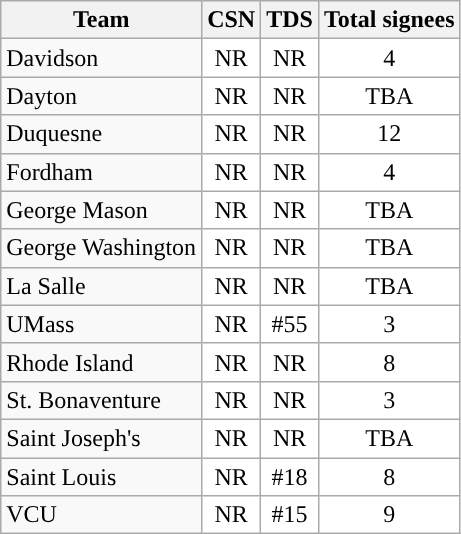<table class="wikitable sortable">
<tr>
<th>Team</th>
<th>CSN</th>
<th>TDS</th>
<th>Total signees</th>
</tr>
<tr>
<td>Davidson</td>
<td style="text-align:center; background:white">NR</td>
<td style="text-align:center; background:white">NR</td>
<td style="text-align:center; background:white">4</td>
</tr>
<tr>
<td>Dayton</td>
<td style="text-align:center; background:white">NR</td>
<td style="text-align:center; background:white">NR</td>
<td style="text-align:center; background:white">TBA</td>
</tr>
<tr>
<td>Duquesne</td>
<td style="text-align:center; background:white">NR</td>
<td style="text-align:center; background:white">NR</td>
<td style="text-align:center; background:white">12</td>
</tr>
<tr>
<td>Fordham</td>
<td style="text-align:center; background:white">NR</td>
<td style="text-align:center; background:white">NR</td>
<td style="text-align:center; background:white">4</td>
</tr>
<tr>
<td>George Mason</td>
<td style="text-align:center; background:white">NR</td>
<td style="text-align:center; background:white">NR</td>
<td style="text-align:center; background:white">TBA</td>
</tr>
<tr>
<td>George Washington</td>
<td style="text-align:center; background:white">NR</td>
<td style="text-align:center; background:white">NR</td>
<td style="text-align:center; background:white">TBA</td>
</tr>
<tr>
<td>La Salle</td>
<td style="text-align:center; background:white">NR</td>
<td style="text-align:center; background:white">NR</td>
<td style="text-align:center; background:white">TBA</td>
</tr>
<tr>
<td>UMass</td>
<td style="text-align:center; background:white">NR</td>
<td style="text-align:center; background:white">#55</td>
<td style="text-align:center; background:white">3</td>
</tr>
<tr>
<td>Rhode Island</td>
<td style="text-align:center; background:white">NR</td>
<td style="text-align:center; background:white">NR</td>
<td style="text-align:center; background:white">8</td>
</tr>
<tr>
<td>St. Bonaventure</td>
<td style="text-align:center; background:white">NR</td>
<td style="text-align:center; background:white">NR</td>
<td style="text-align:center; background:white">3</td>
</tr>
<tr>
<td>Saint Joseph's</td>
<td style="text-align:center; background:white">NR</td>
<td style="text-align:center; background:white">NR</td>
<td style="text-align:center; background:white">TBA</td>
</tr>
<tr>
<td>Saint Louis</td>
<td style="text-align:center; background:white">NR</td>
<td style="text-align:center; background:white">#18</td>
<td style="text-align:center; background:white">8</td>
</tr>
<tr>
<td>VCU</td>
<td style="text-align:center; background:white">NR</td>
<td style="text-align:center; background:white">#15</td>
<td style="text-align:center; background:white">9</td>
</tr>
</table>
